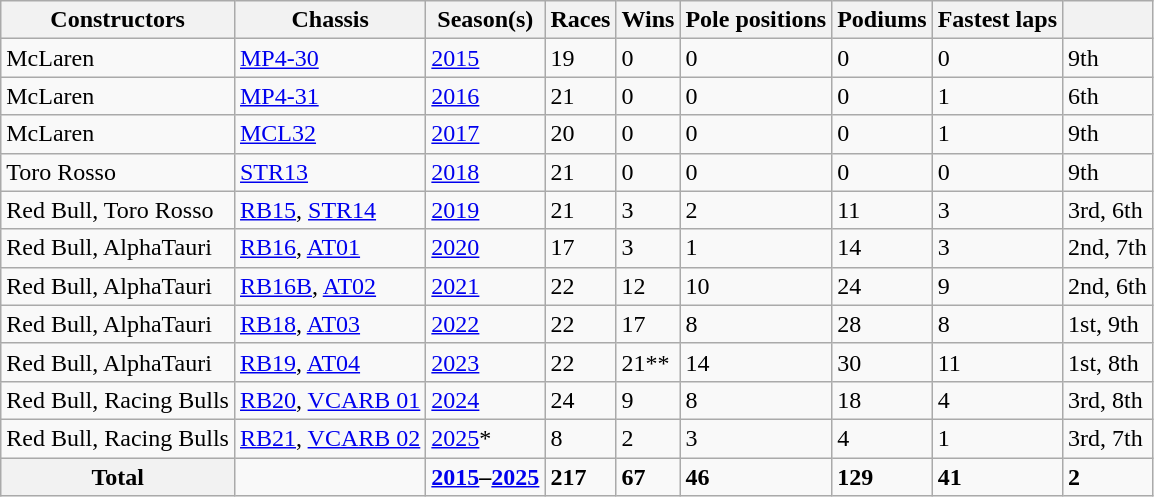<table class="wikitable">
<tr>
<th>Constructors</th>
<th>Chassis</th>
<th>Season(s)</th>
<th>Races</th>
<th>Wins</th>
<th>Pole positions</th>
<th>Podiums</th>
<th>Fastest laps</th>
<th></th>
</tr>
<tr>
<td>McLaren</td>
<td><a href='#'>MP4-30</a></td>
<td><a href='#'>2015</a></td>
<td>19</td>
<td>0</td>
<td>0</td>
<td>0</td>
<td>0</td>
<td>9th</td>
</tr>
<tr>
<td>McLaren</td>
<td><a href='#'>MP4-31</a></td>
<td><a href='#'>2016</a></td>
<td>21</td>
<td>0</td>
<td>0</td>
<td>0</td>
<td>1</td>
<td>6th</td>
</tr>
<tr>
<td>McLaren</td>
<td><a href='#'>MCL32</a></td>
<td><a href='#'>2017</a></td>
<td>20</td>
<td>0</td>
<td>0</td>
<td>0</td>
<td>1</td>
<td>9th</td>
</tr>
<tr>
<td>Toro Rosso</td>
<td><a href='#'>STR13</a></td>
<td><a href='#'>2018</a></td>
<td>21</td>
<td>0</td>
<td>0</td>
<td>0</td>
<td>0</td>
<td>9th</td>
</tr>
<tr>
<td>Red Bull, Toro Rosso</td>
<td><a href='#'>RB15</a>, <a href='#'>STR14</a></td>
<td><a href='#'>2019</a></td>
<td>21</td>
<td>3</td>
<td>2</td>
<td>11</td>
<td>3</td>
<td>3rd, 6th</td>
</tr>
<tr>
<td>Red Bull, AlphaTauri</td>
<td><a href='#'>RB16</a>, <a href='#'>AT01</a></td>
<td><a href='#'>2020</a></td>
<td>17</td>
<td>3</td>
<td>1</td>
<td>14</td>
<td>3</td>
<td>2nd, 7th</td>
</tr>
<tr>
<td>Red Bull, AlphaTauri</td>
<td><a href='#'>RB16B</a>, <a href='#'>AT02</a></td>
<td><a href='#'>2021</a></td>
<td>22</td>
<td>12</td>
<td>10</td>
<td>24</td>
<td>9</td>
<td>2nd, 6th</td>
</tr>
<tr>
<td>Red Bull, AlphaTauri</td>
<td><a href='#'>RB18</a>, <a href='#'>AT03</a></td>
<td><a href='#'>2022</a></td>
<td>22</td>
<td>17</td>
<td>8</td>
<td>28</td>
<td>8</td>
<td>1st, 9th</td>
</tr>
<tr>
<td>Red Bull, AlphaTauri</td>
<td><a href='#'>RB19</a>, <a href='#'>AT04</a></td>
<td><a href='#'>2023</a></td>
<td>22</td>
<td>21**</td>
<td>14</td>
<td>30</td>
<td>11</td>
<td>1st, 8th</td>
</tr>
<tr>
<td>Red Bull, Racing Bulls</td>
<td><a href='#'>RB20</a>, <a href='#'>VCARB 01</a></td>
<td><a href='#'>2024</a></td>
<td>24</td>
<td>9</td>
<td>8</td>
<td>18</td>
<td>4</td>
<td>3rd, 8th</td>
</tr>
<tr>
<td>Red Bull, Racing Bulls</td>
<td><a href='#'>RB21</a>, <a href='#'>VCARB 02</a></td>
<td><a href='#'>2025</a>*</td>
<td>8</td>
<td>2</td>
<td>3</td>
<td>4</td>
<td>1</td>
<td>3rd, 7th</td>
</tr>
<tr>
<th><strong>Total</strong></th>
<td></td>
<td><strong><a href='#'>2015</a>–<a href='#'>2025</a></strong></td>
<td><strong>217</strong></td>
<td><strong>67</strong></td>
<td><strong>46</strong></td>
<td><strong>129</strong></td>
<td><strong>41</strong></td>
<td><strong>2</strong></td>
</tr>
</table>
